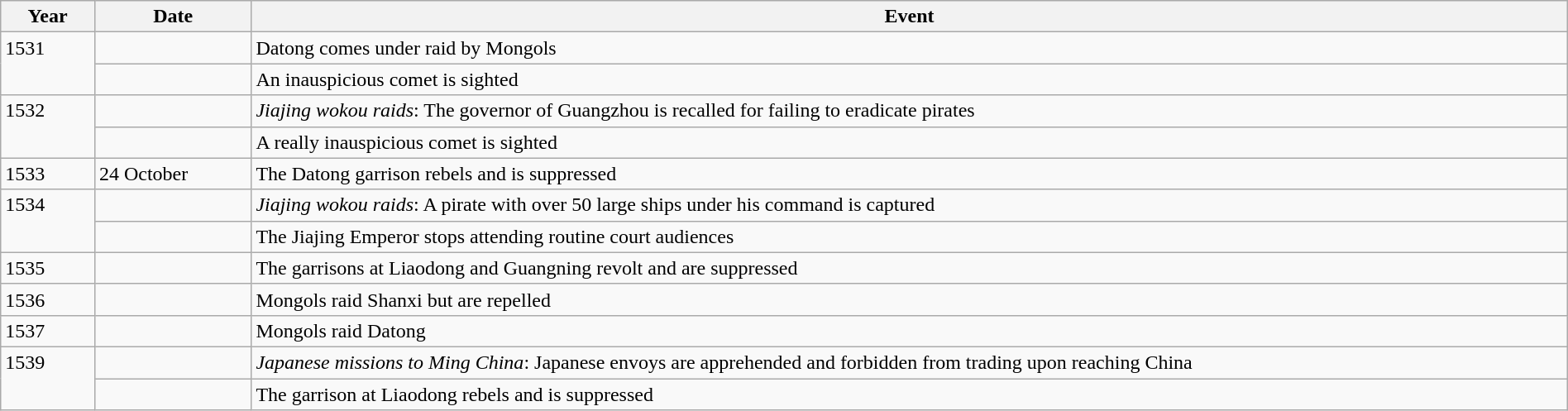<table class="wikitable" width="100%">
<tr>
<th style="width:6%">Year</th>
<th style="width:10%">Date</th>
<th>Event</th>
</tr>
<tr>
<td rowspan="2" valign="top">1531</td>
<td></td>
<td>Datong comes under raid by Mongols</td>
</tr>
<tr>
<td></td>
<td>An inauspicious comet is sighted</td>
</tr>
<tr>
<td rowspan="2" valign="top">1532</td>
<td></td>
<td><em>Jiajing wokou raids</em>: The governor of Guangzhou is recalled for failing to eradicate pirates</td>
</tr>
<tr>
<td></td>
<td>A really inauspicious comet is sighted</td>
</tr>
<tr>
<td>1533</td>
<td>24 October</td>
<td>The Datong garrison rebels and is suppressed</td>
</tr>
<tr>
<td rowspan="2" valign="top">1534</td>
<td></td>
<td><em>Jiajing wokou raids</em>: A pirate with over 50 large ships under his command is captured</td>
</tr>
<tr>
<td></td>
<td>The Jiajing Emperor stops attending routine court audiences</td>
</tr>
<tr>
<td>1535</td>
<td></td>
<td>The garrisons at Liaodong and Guangning revolt and are suppressed</td>
</tr>
<tr>
<td>1536</td>
<td></td>
<td>Mongols raid Shanxi but are repelled</td>
</tr>
<tr>
<td>1537</td>
<td></td>
<td>Mongols raid Datong</td>
</tr>
<tr>
<td rowspan="2" valign="top">1539</td>
<td></td>
<td><em>Japanese missions to Ming China</em>: Japanese envoys are apprehended and forbidden from trading upon reaching China</td>
</tr>
<tr>
<td></td>
<td>The garrison at Liaodong rebels and is suppressed</td>
</tr>
</table>
